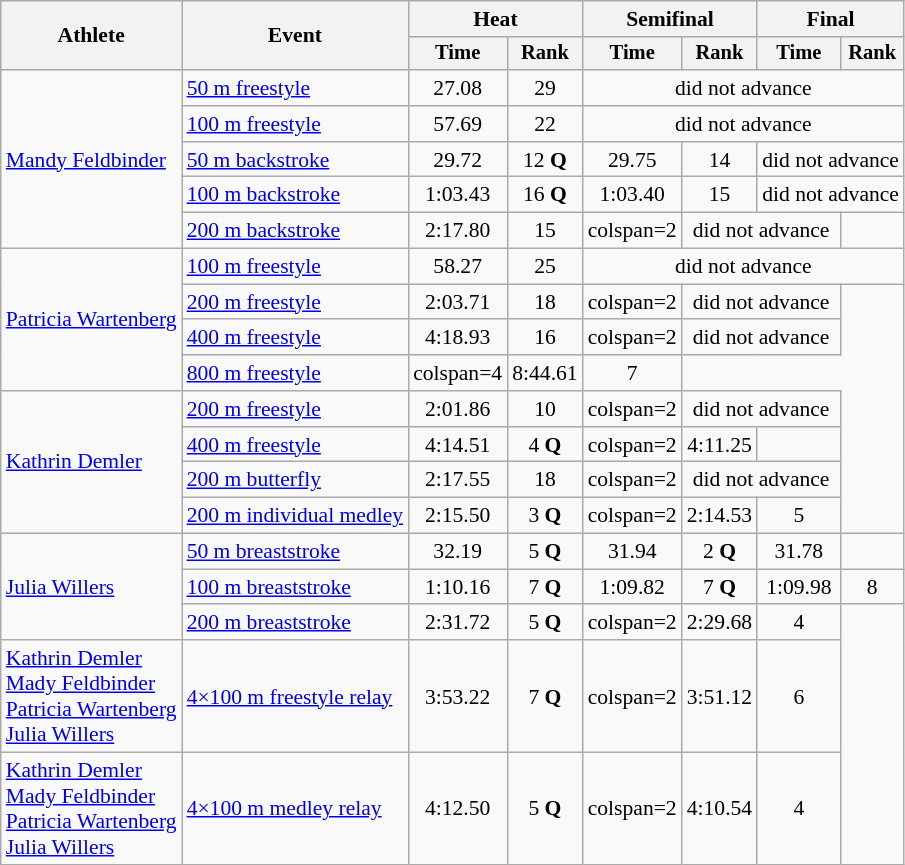<table class=wikitable style="font-size:90%">
<tr>
<th rowspan=2>Athlete</th>
<th rowspan=2>Event</th>
<th colspan="2">Heat</th>
<th colspan="2">Semifinal</th>
<th colspan="2">Final</th>
</tr>
<tr style="font-size:95%">
<th>Time</th>
<th>Rank</th>
<th>Time</th>
<th>Rank</th>
<th>Time</th>
<th>Rank</th>
</tr>
<tr align=center>
<td align=left rowspan=5><a href='#'>Mandy Feldbinder</a></td>
<td align=left><a href='#'>50 m freestyle</a></td>
<td>27.08</td>
<td>29</td>
<td colspan=4>did not advance</td>
</tr>
<tr align=center>
<td align=left><a href='#'>100 m freestyle</a></td>
<td>57.69</td>
<td>22</td>
<td colspan=4>did not advance</td>
</tr>
<tr align=center>
<td align=left><a href='#'>50 m backstroke</a></td>
<td>29.72</td>
<td>12 <strong>Q</strong></td>
<td>29.75</td>
<td>14</td>
<td colspan=2>did not advance</td>
</tr>
<tr align=center>
<td align=left><a href='#'>100 m backstroke</a></td>
<td>1:03.43</td>
<td>16 <strong>Q</strong></td>
<td>1:03.40</td>
<td>15</td>
<td colspan=2>did not advance</td>
</tr>
<tr align=center>
<td align=left><a href='#'>200 m backstroke</a></td>
<td>2:17.80</td>
<td>15</td>
<td>colspan=2 </td>
<td colspan=2>did not advance</td>
</tr>
<tr align=center>
<td align=left rowspan=4><a href='#'>Patricia Wartenberg</a></td>
<td align=left><a href='#'>100 m freestyle</a></td>
<td>58.27</td>
<td>25</td>
<td colspan=4>did not advance</td>
</tr>
<tr align=center>
<td align=left><a href='#'>200 m freestyle</a></td>
<td>2:03.71</td>
<td>18</td>
<td>colspan=2 </td>
<td colspan=2>did not advance</td>
</tr>
<tr align=center>
<td align=left><a href='#'>400 m freestyle</a></td>
<td>4:18.93</td>
<td>16</td>
<td>colspan=2 </td>
<td colspan=2>did not advance</td>
</tr>
<tr align=center>
<td align=left><a href='#'>800 m freestyle</a></td>
<td>colspan=4 </td>
<td>8:44.61</td>
<td>7</td>
</tr>
<tr align=center>
<td align=left rowspan=4><a href='#'>Kathrin Demler</a></td>
<td align=left><a href='#'>200 m freestyle</a></td>
<td>2:01.86</td>
<td>10</td>
<td>colspan=2 </td>
<td colspan=2>did not advance</td>
</tr>
<tr align=center>
<td align=left><a href='#'>400 m freestyle</a></td>
<td>4:14.51</td>
<td>4 <strong>Q</strong></td>
<td>colspan=2 </td>
<td>4:11.25</td>
<td></td>
</tr>
<tr align=center>
<td align=left><a href='#'>200 m butterfly</a></td>
<td>2:17.55</td>
<td>18</td>
<td>colspan=2 </td>
<td colspan=2>did not advance</td>
</tr>
<tr align=center>
<td align=left><a href='#'>200 m individual medley</a></td>
<td>2:15.50</td>
<td>3 <strong>Q</strong></td>
<td>colspan=2 </td>
<td>2:14.53</td>
<td>5</td>
</tr>
<tr align=center>
<td align=left rowspan=3><a href='#'>Julia Willers</a></td>
<td align=left><a href='#'>50 m breaststroke</a></td>
<td>32.19</td>
<td>5 <strong>Q</strong></td>
<td>31.94</td>
<td>2 <strong>Q</strong></td>
<td>31.78</td>
<td></td>
</tr>
<tr align=center>
<td align=left><a href='#'>100 m breaststroke</a></td>
<td>1:10.16</td>
<td>7 <strong>Q</strong></td>
<td>1:09.82</td>
<td>7 <strong>Q</strong></td>
<td>1:09.98</td>
<td>8</td>
</tr>
<tr align=center>
<td align=left><a href='#'>200 m breaststroke</a></td>
<td>2:31.72</td>
<td>5 <strong>Q</strong></td>
<td>colspan=2 </td>
<td>2:29.68</td>
<td>4</td>
</tr>
<tr align=center>
<td align=left><a href='#'>Kathrin Demler</a><br><a href='#'>Mady Feldbinder</a><br><a href='#'>Patricia Wartenberg</a><br><a href='#'>Julia Willers</a></td>
<td align=left><a href='#'>4×100 m freestyle relay</a></td>
<td>3:53.22</td>
<td>7 <strong>Q</strong></td>
<td>colspan=2 </td>
<td>3:51.12</td>
<td>6</td>
</tr>
<tr align=center>
<td align=left><a href='#'>Kathrin Demler</a><br><a href='#'>Mady Feldbinder</a><br><a href='#'>Patricia Wartenberg</a><br><a href='#'>Julia Willers</a></td>
<td align=left><a href='#'>4×100 m medley relay</a></td>
<td>4:12.50</td>
<td>5 <strong>Q</strong></td>
<td>colspan=2 </td>
<td>4:10.54</td>
<td>4</td>
</tr>
</table>
